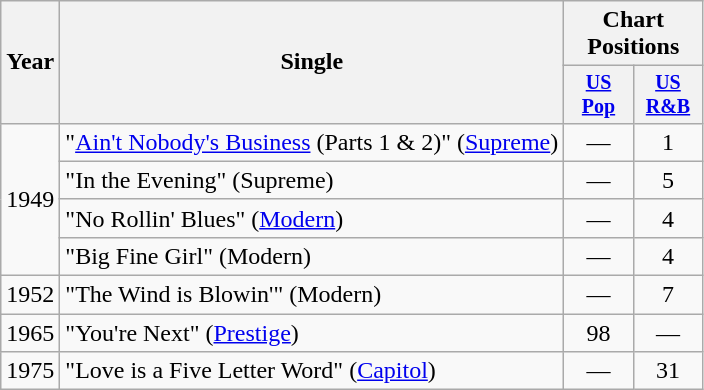<table class="wikitable" style="text-align:center;">
<tr>
<th rowspan="2">Year</th>
<th rowspan="2">Single</th>
<th colspan="3">Chart Positions</th>
</tr>
<tr style="font-size:smaller;">
<th style="width:40px;"><a href='#'>US Pop</a></th>
<th style="width:40px;"><a href='#'>US<br>R&B</a></th>
</tr>
<tr>
<td rowspan="4">1949</td>
<td style="text-align:left;">"<a href='#'>Ain't Nobody's Business</a> (Parts 1 & 2)" (<a href='#'>Supreme</a>)</td>
<td>—</td>
<td>1</td>
</tr>
<tr>
<td style="text-align:left;">"In the Evening" (Supreme)</td>
<td>—</td>
<td>5</td>
</tr>
<tr>
<td style="text-align:left;">"No Rollin' Blues" (<a href='#'>Modern</a>)</td>
<td>—</td>
<td>4</td>
</tr>
<tr>
<td style="text-align:left;">"Big Fine Girl" (Modern)</td>
<td>—</td>
<td>4</td>
</tr>
<tr>
<td>1952</td>
<td style="text-align:left;">"The Wind is Blowin'" (Modern)</td>
<td>—</td>
<td>7</td>
</tr>
<tr>
<td>1965</td>
<td style="text-align:left;">"You're Next" (<a href='#'>Prestige</a>)</td>
<td>98</td>
<td>—</td>
</tr>
<tr>
<td>1975</td>
<td style="text-align:left;">"Love is a Five Letter Word" (<a href='#'>Capitol</a>)</td>
<td>—</td>
<td>31</td>
</tr>
</table>
